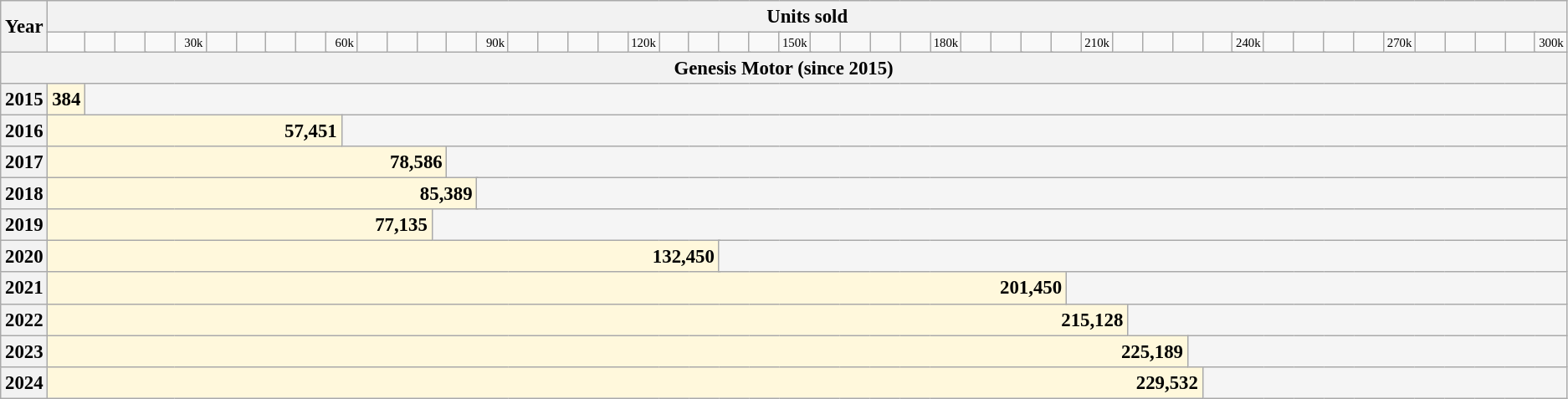<table class="wikitable" style="font-size:95%;">
<tr>
<th rowspan=2>Year</th>
<th colspan=100>Units sold</th>
</tr>
<tr style="font-size:65%; text-align:right;">
<td style="width:20px;" colspan="2"></td>
<td style="width:20px;" colspan="2"></td>
<td style="width:20px;" colspan="2"></td>
<td style="width:20px;" colspan="2"></td>
<td style="width:20px;" colspan="2">30k</td>
<td style="width:20px;" colspan="2"></td>
<td style="width:20px;" colspan="2"></td>
<td style="width:20px;" colspan="2"></td>
<td style="width:20px;" colspan="2"></td>
<td style="width:20px;" colspan="2">60k</td>
<td style="width:20px;" colspan="2"></td>
<td style="width:20px;" colspan="2"></td>
<td style="width:20px;" colspan="2"></td>
<td style="width:20px;" colspan="2"></td>
<td style="width:20px;" colspan="2">90k</td>
<td style="width:20px;" colspan="2"></td>
<td style="width:20px;" colspan="2"></td>
<td style="width:20px;" colspan="2"></td>
<td style="width:20px;" colspan="2"></td>
<td style="width:20px;" colspan="2">120k</td>
<td style="width:20px;" colspan="2"></td>
<td style="width:20px;" colspan="2"></td>
<td style="width:20px;" colspan="2"></td>
<td style="width:20px;" colspan="2"></td>
<td style="width:20px;" colspan="2">150k</td>
<td style="width:20px;" colspan="2"></td>
<td style="width:20px;" colspan="2"></td>
<td style="width:20px;" colspan="2"></td>
<td style="width:20px;" colspan="2"></td>
<td style="width:20px;" colspan="2">180k</td>
<td style="width:20px;" colspan="2"></td>
<td style="width:20px;" colspan="2"></td>
<td style="width:20px;" colspan="2"></td>
<td style="width:20px;" colspan="2"></td>
<td style="width:20px;" colspan="2">210k</td>
<td style="width:20px;" colspan="2"></td>
<td style="width:20px;" colspan="2"></td>
<td style="width:20px;" colspan="2"></td>
<td style="width:20px;" colspan="2"></td>
<td style="width:20px;" colspan="2">240k</td>
<td style="width:20px;" colspan="2"></td>
<td style="width:20px;" colspan="2"></td>
<td style="width:20px;" colspan="2"></td>
<td style="width:20px;" colspan="2"></td>
<td style="width:20px;" colspan="2">270k</td>
<td style="width:20px;" colspan="2"></td>
<td style="width:20px;" colspan="2"></td>
<td style="width:20px;" colspan="2"></td>
<td style="width:20px;" colspan="2"></td>
<td style="width:20px;" colspan="2">300k</td>
</tr>
<tr>
<th colspan=100>Genesis Motor (since 2015)</th>
</tr>
<tr>
<th>2015</th>
<td colspan="1" style="background:cornsilk; text-align:right;"><strong>384</strong></td>
<td colspan="100" style="background:whitesmoke;"> </td>
</tr>
<tr>
<th>2016</th>
<td colspan="19" style="background:cornsilk; text-align:right;"><strong>57,451</strong></td>
<td colspan="100" style="background:whitesmoke;"> </td>
</tr>
<tr>
<th>2017</th>
<td colspan="26" style="background:cornsilk; text-align:right;"><strong>78,586</strong></td>
<td colspan="100" style="background:whitesmoke;"> </td>
</tr>
<tr>
<th>2018</th>
<td colspan="28" style="background:cornsilk; text-align:right;"><strong>85,389</strong></td>
<td colspan="100" style="background:whitesmoke;"> </td>
</tr>
<tr>
<th>2019</th>
<td colspan="25" style="background:cornsilk; text-align:right;"><strong>77,135</strong></td>
<td colspan="100" style="background:whitesmoke;"> </td>
</tr>
<tr>
<th>2020</th>
<td colspan="44" style="background:cornsilk; text-align:right;"><strong>132,450</strong></td>
<td colspan="100" style="background:whitesmoke;"> </td>
</tr>
<tr>
<th>2021</th>
<td colspan="67" style="background:cornsilk; text-align:right;"><strong>201,450</strong></td>
<td colspan="100" style="background:whitesmoke;"> </td>
</tr>
<tr>
<th>2022</th>
<td colspan="71" style="background:cornsilk; text-align:right;"><strong>215,128</strong></td>
<td colspan="100" style="background:whitesmoke;"> </td>
</tr>
<tr>
<th>2023</th>
<td colspan="75" style="background:cornsilk; text-align:right;"><strong>225,189</strong></td>
<td colspan="100" style="background:whitesmoke;"> </td>
</tr>
<tr>
<th>2024</th>
<td colspan="76" style="background:cornsilk; text-align:right;"><strong>229,532</strong></td>
<td colspan="100" style="background:whitesmoke;"> </td>
</tr>
</table>
